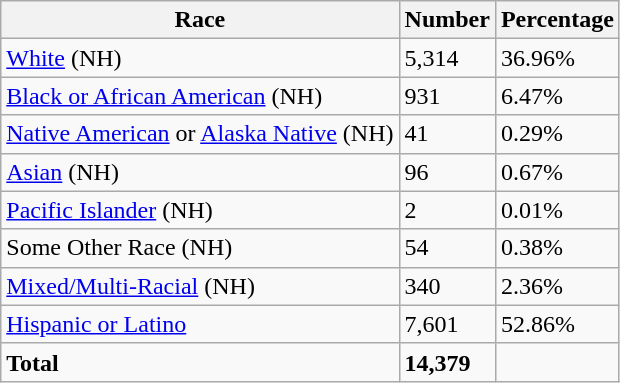<table class="wikitable">
<tr>
<th>Race</th>
<th>Number</th>
<th>Percentage</th>
</tr>
<tr>
<td><a href='#'>White</a> (NH)</td>
<td>5,314</td>
<td>36.96%</td>
</tr>
<tr>
<td><a href='#'>Black or African American</a> (NH)</td>
<td>931</td>
<td>6.47%</td>
</tr>
<tr>
<td><a href='#'>Native American</a> or <a href='#'>Alaska Native</a> (NH)</td>
<td>41</td>
<td>0.29%</td>
</tr>
<tr>
<td><a href='#'>Asian</a> (NH)</td>
<td>96</td>
<td>0.67%</td>
</tr>
<tr>
<td><a href='#'>Pacific Islander</a> (NH)</td>
<td>2</td>
<td>0.01%</td>
</tr>
<tr>
<td>Some Other Race (NH)</td>
<td>54</td>
<td>0.38%</td>
</tr>
<tr>
<td><a href='#'>Mixed/Multi-Racial</a> (NH)</td>
<td>340</td>
<td>2.36%</td>
</tr>
<tr>
<td><a href='#'>Hispanic or Latino</a></td>
<td>7,601</td>
<td>52.86%</td>
</tr>
<tr>
<td><strong>Total</strong></td>
<td><strong>14,379</strong></td>
<td></td>
</tr>
</table>
